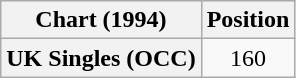<table class="wikitable plainrowheaders" style="text-align:center">
<tr>
<th>Chart (1994)</th>
<th>Position</th>
</tr>
<tr>
<th scope="row">UK Singles (OCC)</th>
<td>160</td>
</tr>
</table>
